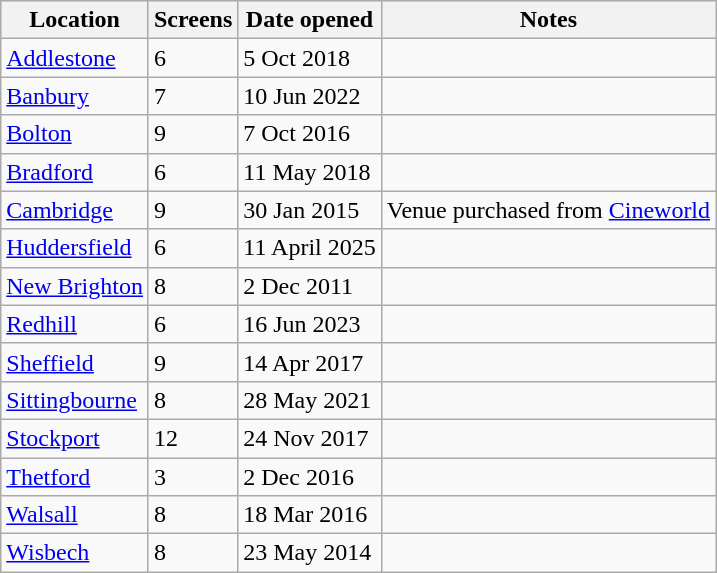<table class="sortable wikitable">
<tr style="background:#ececec;">
<th>Location</th>
<th>Screens</th>
<th data-sort-type=date>Date opened</th>
<th>Notes</th>
</tr>
<tr>
<td><a href='#'>Addlestone</a></td>
<td>6</td>
<td>5 Oct 2018</td>
<td></td>
</tr>
<tr>
<td><a href='#'>Banbury</a></td>
<td>7</td>
<td>10 Jun 2022</td>
<td></td>
</tr>
<tr>
<td><a href='#'>Bolton</a></td>
<td>9</td>
<td>7 Oct 2016</td>
<td></td>
</tr>
<tr>
<td><a href='#'>Bradford</a></td>
<td>6</td>
<td>11 May 2018</td>
<td></td>
</tr>
<tr>
<td><a href='#'>Cambridge</a></td>
<td>9</td>
<td>30 Jan 2015</td>
<td>Venue purchased from <a href='#'>Cineworld</a></td>
</tr>
<tr>
<td><a href='#'>Huddersfield</a></td>
<td>6</td>
<td>11 April 2025</td>
<td></td>
</tr>
<tr>
<td><a href='#'>New Brighton</a></td>
<td>8</td>
<td>2 Dec 2011</td>
<td></td>
</tr>
<tr>
<td><a href='#'>Redhill</a></td>
<td>6</td>
<td>16 Jun 2023</td>
<td></td>
</tr>
<tr>
<td><a href='#'>Sheffield</a></td>
<td>9</td>
<td>14 Apr 2017</td>
<td></td>
</tr>
<tr>
<td><a href='#'>Sittingbourne</a></td>
<td>8</td>
<td>28 May 2021</td>
<td></td>
</tr>
<tr>
<td><a href='#'>Stockport</a></td>
<td>12</td>
<td>24 Nov 2017</td>
<td></td>
</tr>
<tr>
<td><a href='#'>Thetford</a></td>
<td>3</td>
<td>2 Dec 2016</td>
<td></td>
</tr>
<tr>
<td><a href='#'>Walsall</a></td>
<td>8</td>
<td>18 Mar 2016</td>
<td></td>
</tr>
<tr>
<td><a href='#'>Wisbech</a></td>
<td>8</td>
<td>23 May 2014</td>
<td></td>
</tr>
</table>
